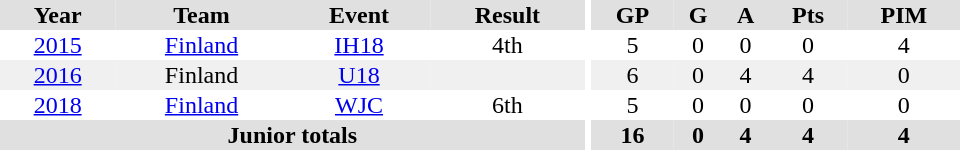<table border="0" cellpadding="1" cellspacing="0" ID="Table3" style="text-align:center; width:40em">
<tr ALIGN="center" bgcolor="#e0e0e0">
<th>Year</th>
<th>Team</th>
<th>Event</th>
<th>Result</th>
<th rowspan="99" bgcolor="#ffffff"></th>
<th>GP</th>
<th>G</th>
<th>A</th>
<th>Pts</th>
<th>PIM</th>
</tr>
<tr>
<td><a href='#'>2015</a></td>
<td><a href='#'>Finland</a></td>
<td><a href='#'>IH18</a></td>
<td>4th</td>
<td>5</td>
<td>0</td>
<td>0</td>
<td>0</td>
<td>4</td>
</tr>
<tr bgcolor="#f0f0f0">
<td><a href='#'>2016</a></td>
<td>Finland</td>
<td><a href='#'>U18</a></td>
<td></td>
<td>6</td>
<td>0</td>
<td>4</td>
<td>4</td>
<td>0</td>
</tr>
<tr>
<td><a href='#'>2018</a></td>
<td><a href='#'>Finland</a></td>
<td><a href='#'>WJC</a></td>
<td>6th</td>
<td>5</td>
<td>0</td>
<td>0</td>
<td>0</td>
<td>0</td>
</tr>
<tr ALIGN="center" bgcolor="#e0e0e0">
<th colspan=4>Junior totals</th>
<th>16</th>
<th>0</th>
<th>4</th>
<th>4</th>
<th>4</th>
</tr>
</table>
